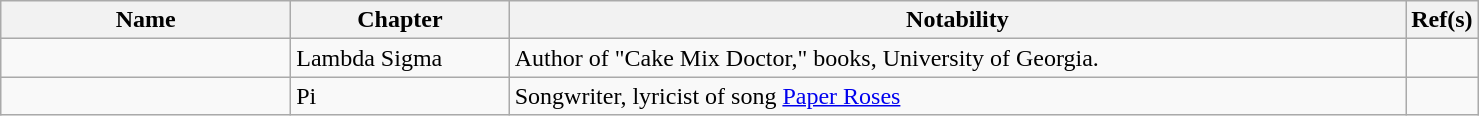<table class="wikitable sortable" width="78%">
<tr valign="top">
<th width="20%">Name</th>
<th width="15%">Chapter</th>
<th width="62%" class="unsortable">Notability</th>
<th width="3%" class="unsortable">Ref(s)</th>
</tr>
<tr>
<td></td>
<td>Lambda Sigma</td>
<td>Author of "Cake Mix Doctor," books, University of Georgia.</td>
<td></td>
</tr>
<tr>
<td></td>
<td>Pi</td>
<td>Songwriter, lyricist of song <a href='#'>Paper Roses</a></td>
<td></td>
</tr>
</table>
